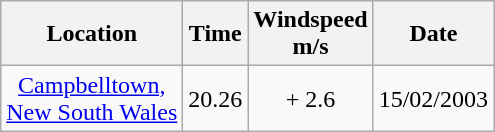<table class="wikitable" style= "text-align: center">
<tr>
<th>Location</th>
<th>Time</th>
<th>Windspeed<br>m/s</th>
<th>Date</th>
</tr>
<tr>
<td><a href='#'>Campbelltown,<br>New South Wales</a></td>
<td>20.26</td>
<td>+ 2.6</td>
<td>15/02/2003</td>
</tr>
</table>
